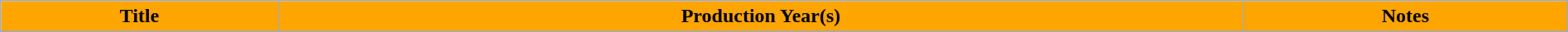<table class="wikitable plainrowheaders" style="width:100%; background:#FFFFFF">
<tr style="color:black">
<th style="background: #FFA500;">Title</th>
<th style="background: #FFA500;">Production Year(s)</th>
<th style="background: #FFA500;">Notes</th>
</tr>
<tr>
</tr>
</table>
